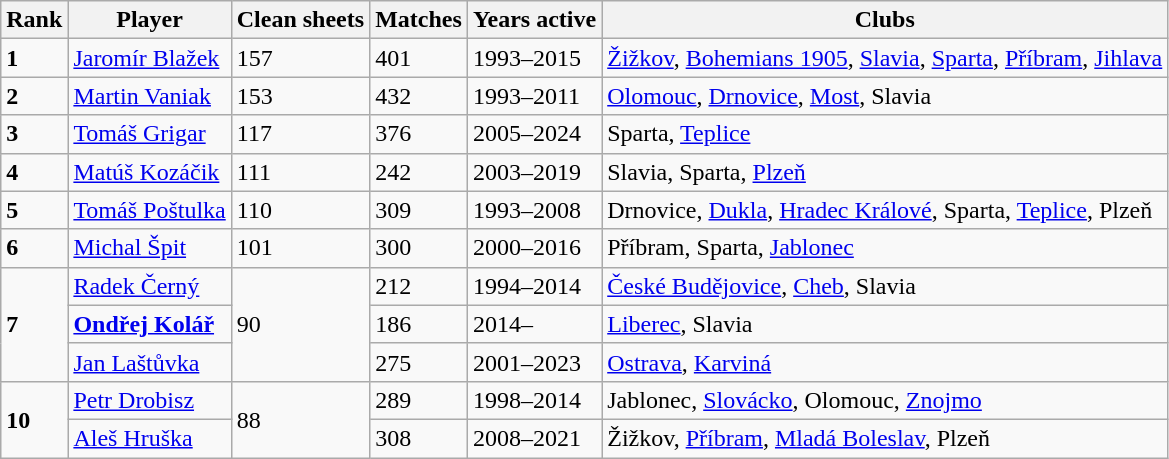<table class="wikitable">
<tr>
<th>Rank</th>
<th>Player</th>
<th>Clean sheets</th>
<th>Matches</th>
<th>Years active</th>
<th>Clubs</th>
</tr>
<tr>
<td><strong>1</strong></td>
<td> <a href='#'>Jaromír Blažek</a></td>
<td>157</td>
<td>401</td>
<td>1993–2015</td>
<td><a href='#'>Žižkov</a>, <a href='#'>Bohemians 1905</a>, <a href='#'>Slavia</a>, <a href='#'>Sparta</a>, <a href='#'>Příbram</a>, <a href='#'>Jihlava</a></td>
</tr>
<tr>
<td><strong>2</strong></td>
<td> <a href='#'>Martin Vaniak</a></td>
<td>153</td>
<td>432</td>
<td>1993–2011</td>
<td><a href='#'>Olomouc</a>, <a href='#'>Drnovice</a>, <a href='#'>Most</a>, Slavia</td>
</tr>
<tr>
<td><strong>3</strong></td>
<td> <a href='#'>Tomáš Grigar</a></td>
<td>117</td>
<td>376</td>
<td>2005–2024</td>
<td>Sparta, <a href='#'>Teplice</a></td>
</tr>
<tr>
<td><strong>4</strong></td>
<td> <a href='#'>Matúš Kozáčik</a></td>
<td>111</td>
<td>242</td>
<td>2003–2019</td>
<td>Slavia, Sparta, <a href='#'>Plzeň</a></td>
</tr>
<tr>
<td><strong>5</strong></td>
<td> <a href='#'>Tomáš Poštulka</a></td>
<td>110</td>
<td>309</td>
<td>1993–2008</td>
<td>Drnovice, <a href='#'>Dukla</a>, <a href='#'>Hradec Králové</a>, Sparta, <a href='#'>Teplice</a>, Plzeň</td>
</tr>
<tr>
<td><strong>6</strong></td>
<td> <a href='#'>Michal Špit</a></td>
<td>101</td>
<td>300</td>
<td>2000–2016</td>
<td>Příbram, Sparta, <a href='#'>Jablonec</a></td>
</tr>
<tr>
<td rowspan="3"><strong>7</strong></td>
<td> <a href='#'>Radek Černý</a></td>
<td rowspan="3">90</td>
<td>212</td>
<td>1994–2014</td>
<td><a href='#'>České Budějovice</a>, <a href='#'>Cheb</a>, Slavia</td>
</tr>
<tr>
<td> <strong><a href='#'>Ondřej Kolář</a></strong></td>
<td>186</td>
<td>2014–</td>
<td><a href='#'>Liberec</a>, Slavia</td>
</tr>
<tr>
<td> <a href='#'>Jan Laštůvka</a></td>
<td>275</td>
<td>2001–2023</td>
<td><a href='#'>Ostrava</a>, <a href='#'>Karviná</a></td>
</tr>
<tr>
<td rowspan="2"><strong>10</strong></td>
<td> <a href='#'>Petr Drobisz</a></td>
<td rowspan="2">88</td>
<td>289</td>
<td>1998–2014</td>
<td>Jablonec, <a href='#'>Slovácko</a>, Olomouc, <a href='#'>Znojmo</a></td>
</tr>
<tr>
<td> <a href='#'>Aleš Hruška</a></td>
<td>308</td>
<td>2008–2021</td>
<td>Žižkov, <a href='#'>Příbram</a>, <a href='#'>Mladá Boleslav</a>, Plzeň</td>
</tr>
</table>
